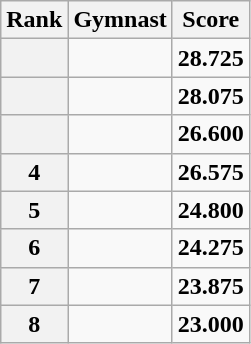<table class="wikitable sortable">
<tr>
<th scope="col">Rank</th>
<th scope="col">Gymnast</th>
<th scope="col">Score</th>
</tr>
<tr>
<th scope="row"></th>
<td></td>
<td><strong>28.725</strong></td>
</tr>
<tr>
<th scope="row"></th>
<td></td>
<td><strong>28.075</strong></td>
</tr>
<tr>
<th scope="row"></th>
<td></td>
<td><strong>26.600</strong></td>
</tr>
<tr>
<th scope="row">4</th>
<td></td>
<td><strong>26.575</strong></td>
</tr>
<tr>
<th scope="row">5</th>
<td></td>
<td><strong>24.800</strong></td>
</tr>
<tr>
<th scope="row">6</th>
<td></td>
<td><strong>24.275</strong></td>
</tr>
<tr>
<th scope="row">7</th>
<td></td>
<td><strong>23.875</strong></td>
</tr>
<tr>
<th scope="row">8</th>
<td></td>
<td><strong>23.000</strong></td>
</tr>
</table>
